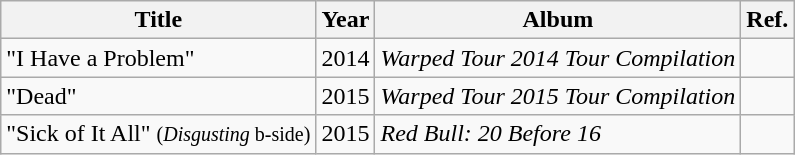<table class="wikitable">
<tr>
<th>Title</th>
<th>Year</th>
<th>Album</th>
<th>Ref.</th>
</tr>
<tr>
<td>"I Have a Problem"</td>
<td>2014</td>
<td><em>Warped Tour 2014 Tour Compilation</em></td>
<td></td>
</tr>
<tr>
<td>"Dead"</td>
<td>2015</td>
<td><em>Warped Tour 2015 Tour Compilation</em></td>
<td></td>
</tr>
<tr>
<td>"Sick of It All" <small>(<em>Disgusting</em> b-side)</small></td>
<td>2015</td>
<td><em>Red Bull: 20 Before 16</em></td>
<td></td>
</tr>
</table>
